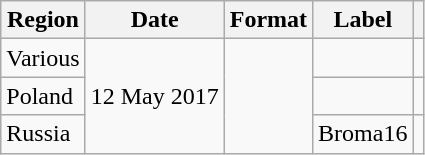<table class="wikitable">
<tr>
<th>Region</th>
<th>Date</th>
<th>Format</th>
<th>Label</th>
<th></th>
</tr>
<tr>
<td>Various</td>
<td rowspan="3">12 May 2017</td>
<td rowspan="3"></td>
<td></td>
<td align="center"></td>
</tr>
<tr>
<td>Poland</td>
<td></td>
<td align="center"></td>
</tr>
<tr>
<td>Russia</td>
<td>Broma16</td>
<td align="center"></td>
</tr>
</table>
